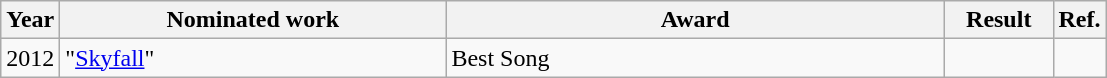<table class="wikitable">
<tr>
<th>Year</th>
<th width="250">Nominated work</th>
<th width="325">Award</th>
<th width="65">Result</th>
<th>Ref.</th>
</tr>
<tr>
<td>2012</td>
<td>"<a href='#'>Skyfall</a>"</td>
<td>Best Song</td>
<td></td>
<td></td>
</tr>
</table>
